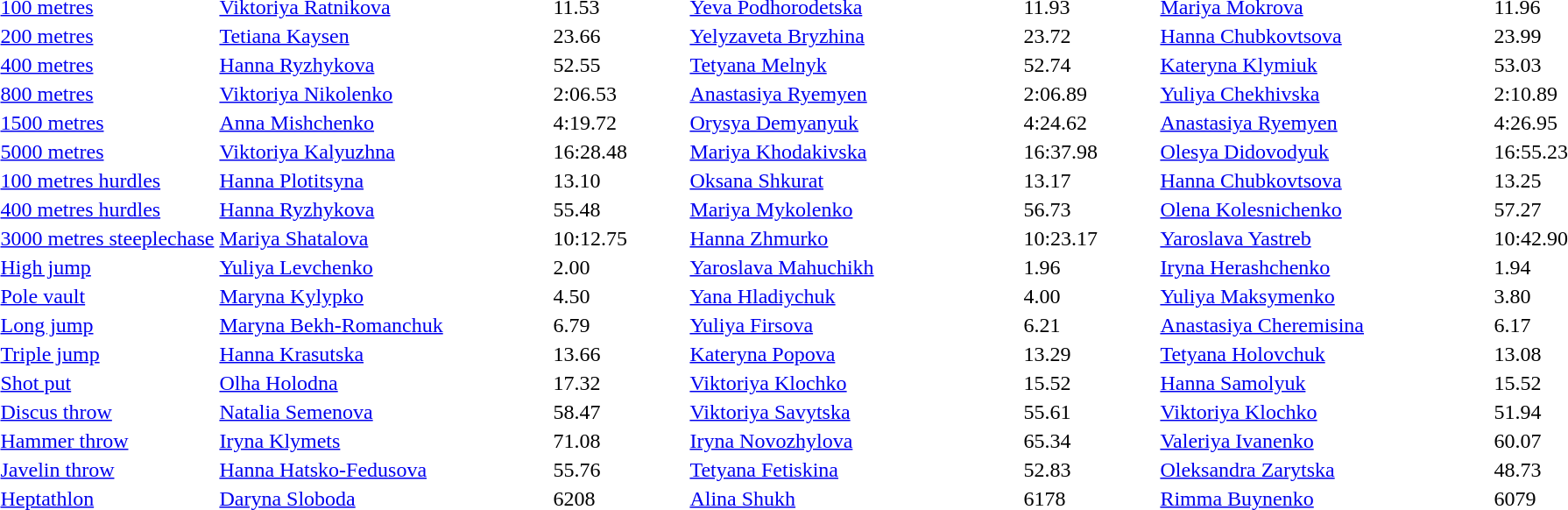<table>
<tr>
<td><a href='#'>100 metres</a></td>
<td width=250><a href='#'>Viktoriya Ratnikova</a></td>
<td width=100>11.53</td>
<td width=250><a href='#'>Yeva Podhorodetska</a></td>
<td width=100>11.93</td>
<td width=250><a href='#'>Mariya Mokrova</a></td>
<td width=100>11.96</td>
</tr>
<tr>
<td><a href='#'>200 metres</a></td>
<td><a href='#'>Tetiana Kaysen</a></td>
<td>23.66 </td>
<td><a href='#'>Yelyzaveta Bryzhina</a></td>
<td>23.72 </td>
<td><a href='#'>Hanna Chubkovtsova</a></td>
<td>23.99</td>
</tr>
<tr>
<td><a href='#'>400 metres</a></td>
<td><a href='#'>Hanna Ryzhykova</a></td>
<td>52.55</td>
<td><a href='#'>Tetyana Melnyk</a></td>
<td>52.74</td>
<td><a href='#'>Kateryna Klymiuk</a></td>
<td>53.03</td>
</tr>
<tr>
<td><a href='#'>800 metres</a></td>
<td><a href='#'>Viktoriya Nikolenko</a></td>
<td>2:06.53 </td>
<td><a href='#'>Anastasiya Ryemyen</a></td>
<td>2:06.89</td>
<td><a href='#'>Yuliya Chekhivska</a></td>
<td>2:10.89</td>
</tr>
<tr>
<td><a href='#'>1500 metres</a></td>
<td><a href='#'>Anna Mishchenko</a></td>
<td>4:19.72</td>
<td><a href='#'>Orysya Demyanyuk</a></td>
<td>4:24.62</td>
<td><a href='#'>Anastasiya Ryemyen</a></td>
<td>4:26.95</td>
</tr>
<tr>
<td><a href='#'>5000 metres</a></td>
<td><a href='#'>Viktoriya Kalyuzhna</a></td>
<td>16:28.48 </td>
<td><a href='#'>Mariya Khodakivska</a></td>
<td>16:37.98</td>
<td><a href='#'>Olesya Didovodyuk</a></td>
<td>16:55.23</td>
</tr>
<tr>
<td><a href='#'>100 metres hurdles</a></td>
<td><a href='#'>Hanna Plotitsyna</a></td>
<td>13.10</td>
<td><a href='#'>Oksana Shkurat</a></td>
<td>13.17</td>
<td><a href='#'>Hanna Chubkovtsova</a></td>
<td>13.25</td>
</tr>
<tr>
<td><a href='#'>400 metres hurdles</a></td>
<td><a href='#'>Hanna Ryzhykova</a></td>
<td>55.48</td>
<td><a href='#'>Mariya Mykolenko</a></td>
<td>56.73</td>
<td><a href='#'>Olena Kolesnichenko</a></td>
<td>57.27</td>
</tr>
<tr>
<td><a href='#'>3000 metres steeplechase</a></td>
<td><a href='#'>Mariya Shatalova</a></td>
<td>10:12.75 </td>
<td><a href='#'>Hanna Zhmurko</a></td>
<td>10:23.17 </td>
<td><a href='#'>Yaroslava Yastreb</a></td>
<td>10:42.90 </td>
</tr>
<tr>
<td><a href='#'>High jump</a></td>
<td><a href='#'>Yuliya Levchenko</a></td>
<td>2.00 </td>
<td><a href='#'>Yaroslava Mahuchikh</a></td>
<td>1.96</td>
<td><a href='#'>Iryna Herashchenko</a></td>
<td>1.94</td>
</tr>
<tr>
<td><a href='#'>Pole vault</a></td>
<td><a href='#'>Maryna Kylypko</a></td>
<td>4.50</td>
<td><a href='#'>Yana Hladiychuk</a></td>
<td>4.00</td>
<td><a href='#'>Yuliya Maksymenko</a></td>
<td>3.80</td>
</tr>
<tr>
<td><a href='#'>Long jump</a></td>
<td><a href='#'>Maryna Bekh-Romanchuk</a></td>
<td>6.79</td>
<td><a href='#'>Yuliya Firsova</a></td>
<td>6.21</td>
<td><a href='#'>Anastasiya Cheremisina</a></td>
<td>6.17</td>
</tr>
<tr>
<td><a href='#'>Triple jump</a></td>
<td><a href='#'>Hanna Krasutska</a></td>
<td>13.66</td>
<td><a href='#'>Kateryna Popova</a></td>
<td>13.29 </td>
<td><a href='#'>Tetyana Holovchuk</a></td>
<td>13.08 </td>
</tr>
<tr>
<td><a href='#'>Shot put</a></td>
<td><a href='#'>Olha Holodna</a></td>
<td>17.32 </td>
<td><a href='#'>Viktoriya Klochko</a></td>
<td>15.52 </td>
<td><a href='#'>Hanna Samolyuk</a></td>
<td>15.52</td>
</tr>
<tr>
<td><a href='#'>Discus throw</a></td>
<td><a href='#'>Natalia Semenova</a></td>
<td>58.47</td>
<td><a href='#'>Viktoriya Savytska</a></td>
<td>55.61 </td>
<td><a href='#'>Viktoriya Klochko</a></td>
<td>51.94</td>
</tr>
<tr>
<td><a href='#'>Hammer throw</a></td>
<td><a href='#'>Iryna Klymets</a></td>
<td>71.08</td>
<td><a href='#'>Iryna Novozhylova</a></td>
<td>65.34</td>
<td><a href='#'>Valeriya Ivanenko</a></td>
<td>60.07</td>
</tr>
<tr>
<td><a href='#'>Javelin throw</a></td>
<td><a href='#'>Hanna Hatsko-Fedusova</a></td>
<td>55.76</td>
<td><a href='#'>Tetyana Fetiskina</a></td>
<td>52.83</td>
<td><a href='#'>Oleksandra Zarytska</a></td>
<td>48.73</td>
</tr>
<tr>
<td><a href='#'>Heptathlon</a></td>
<td><a href='#'>Daryna Sloboda</a></td>
<td>6208 </td>
<td><a href='#'>Alina Shukh</a></td>
<td>6178 </td>
<td><a href='#'>Rimma Buynenko</a></td>
<td>6079 </td>
</tr>
</table>
